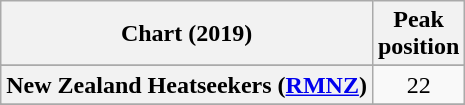<table class="wikitable sortable plainrowheaders" style="text-align:center">
<tr>
<th scope="col">Chart (2019)</th>
<th scope="col">Peak<br>position</th>
</tr>
<tr>
</tr>
<tr>
<th scope="row">New Zealand Heatseekers (<a href='#'>RMNZ</a>)</th>
<td>22</td>
</tr>
<tr>
</tr>
<tr>
</tr>
</table>
